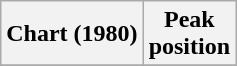<table class="wikitable sortable plainrowheaders" style="text-align:center">
<tr>
<th>Chart (1980)</th>
<th>Peak<br>position</th>
</tr>
<tr>
</tr>
</table>
